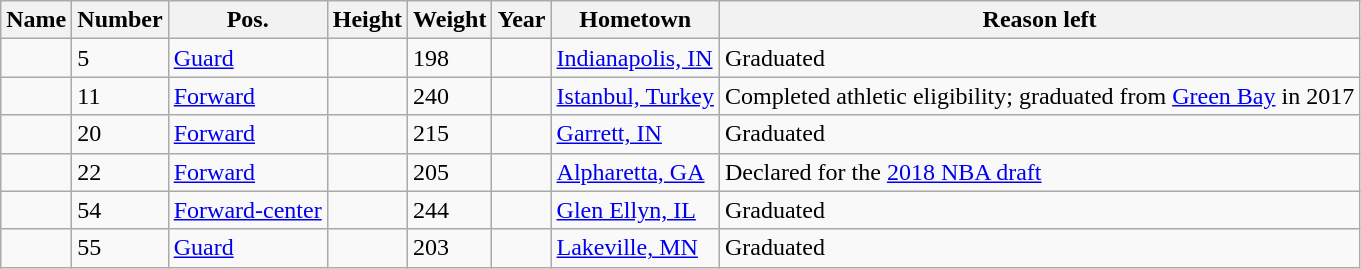<table class="wikitable sortable" border="1">
<tr>
<th>Name</th>
<th>Number</th>
<th>Pos.</th>
<th>Height</th>
<th>Weight</th>
<th>Year</th>
<th>Hometown</th>
<th class="unsortable">Reason left</th>
</tr>
<tr>
<td></td>
<td>5</td>
<td><a href='#'>Guard</a></td>
<td></td>
<td>198</td>
<td></td>
<td><a href='#'>Indianapolis, IN</a></td>
<td>Graduated</td>
</tr>
<tr>
<td></td>
<td>11</td>
<td><a href='#'>Forward</a></td>
<td></td>
<td>240</td>
<td></td>
<td><a href='#'>Istanbul, Turkey</a></td>
<td>Completed athletic eligibility; graduated from <a href='#'>Green Bay</a> in 2017</td>
</tr>
<tr>
<td></td>
<td>20</td>
<td><a href='#'>Forward</a></td>
<td></td>
<td>215</td>
<td></td>
<td><a href='#'>Garrett, IN</a></td>
<td>Graduated</td>
</tr>
<tr>
<td></td>
<td>22</td>
<td><a href='#'>Forward</a></td>
<td></td>
<td>205</td>
<td></td>
<td><a href='#'>Alpharetta, GA</a></td>
<td>Declared for the <a href='#'>2018 NBA draft</a></td>
</tr>
<tr>
<td></td>
<td>54</td>
<td><a href='#'>Forward-center</a></td>
<td></td>
<td>244</td>
<td></td>
<td><a href='#'>Glen Ellyn, IL</a></td>
<td>Graduated</td>
</tr>
<tr>
<td></td>
<td>55</td>
<td><a href='#'>Guard</a></td>
<td></td>
<td>203</td>
<td></td>
<td><a href='#'>Lakeville, MN</a></td>
<td>Graduated</td>
</tr>
</table>
